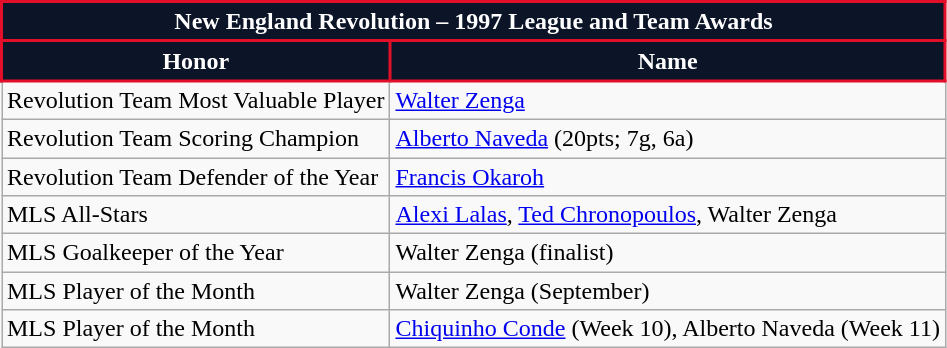<table class="wikitable">
<tr>
<th colspan="3" style="background:#0c1527; color:#fff; border:2px solid #e20e2a; text-align: center; font-weight:bold;">New England Revolution – 1997 League and Team Awards</th>
</tr>
<tr>
<th style="background:#0c1527; color:#fff; border:2px solid #e20e2a;" scope="col">Honor</th>
<th style="background:#0c1527; color:#fff; border:2px solid #e20e2a;" scope="col">Name</th>
</tr>
<tr>
<td>Revolution Team Most Valuable Player</td>
<td><a href='#'>Walter Zenga</a></td>
</tr>
<tr>
<td>Revolution Team Scoring Champion</td>
<td><a href='#'>Alberto Naveda</a> (20pts; 7g, 6a)</td>
</tr>
<tr>
<td>Revolution Team Defender of the Year</td>
<td><a href='#'>Francis Okaroh</a></td>
</tr>
<tr>
<td>MLS All-Stars</td>
<td><a href='#'>Alexi Lalas</a>, <a href='#'>Ted Chronopoulos</a>, Walter Zenga</td>
</tr>
<tr>
<td>MLS Goalkeeper of the Year</td>
<td>Walter Zenga (finalist)</td>
</tr>
<tr>
<td>MLS Player of the Month</td>
<td>Walter Zenga (September)</td>
</tr>
<tr>
<td>MLS Player of the Month</td>
<td><a href='#'>Chiquinho Conde</a> (Week 10), Alberto Naveda (Week 11)</td>
</tr>
</table>
